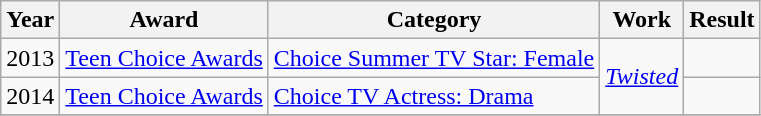<table class="wikitable plainrowheaders">
<tr>
<th>Year</th>
<th>Award</th>
<th>Category</th>
<th>Work</th>
<th>Result</th>
</tr>
<tr>
<td>2013</td>
<td><a href='#'>Teen Choice Awards</a></td>
<td><a href='#'>Choice Summer TV Star: Female</a></td>
<td rowspan="2"><em><a href='#'>Twisted</a></em></td>
<td></td>
</tr>
<tr>
<td>2014</td>
<td><a href='#'>Teen Choice Awards</a></td>
<td><a href='#'>Choice TV Actress: Drama</a></td>
<td></td>
</tr>
<tr>
</tr>
</table>
